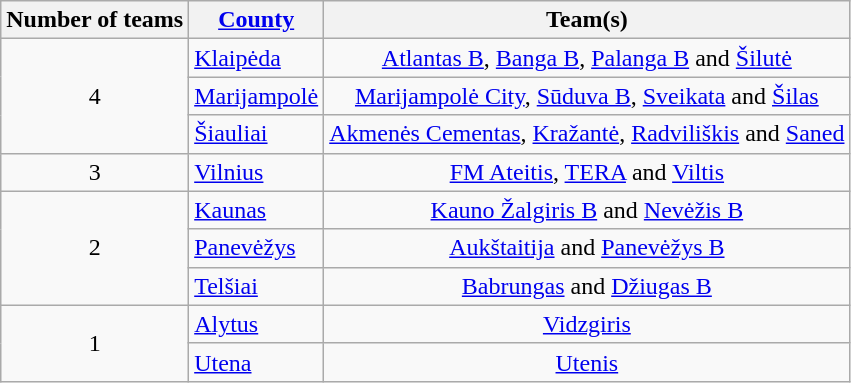<table class="wikitable" style="text-align:center">
<tr>
<th>Number of teams</th>
<th><a href='#'>County</a></th>
<th>Team(s)</th>
</tr>
<tr>
<td rowspan="3">4</td>
<td align="left"> <a href='#'>Klaipėda</a></td>
<td><a href='#'>Atlantas B</a>, <a href='#'>Banga B</a>, <a href='#'>Palanga B</a> and <a href='#'>Šilutė</a></td>
</tr>
<tr>
<td align="left"> <a href='#'>Marijampolė</a></td>
<td><a href='#'>Marijampolė City</a>, <a href='#'>Sūduva B</a>, <a href='#'>Sveikata</a> and <a href='#'>Šilas</a></td>
</tr>
<tr>
<td align="left"> <a href='#'>Šiauliai</a></td>
<td><a href='#'>Akmenės Cementas</a>, <a href='#'>Kražantė</a>, <a href='#'>Radviliškis</a> and <a href='#'>Saned</a></td>
</tr>
<tr>
<td>3</td>
<td align="left"> <a href='#'>Vilnius</a></td>
<td><a href='#'>FM Ateitis</a>, <a href='#'>TERA</a> and <a href='#'>Viltis</a></td>
</tr>
<tr>
<td rowspan="3">2</td>
<td align="left"> <a href='#'>Kaunas</a></td>
<td><a href='#'>Kauno Žalgiris B</a> and <a href='#'>Nevėžis B</a></td>
</tr>
<tr>
<td align="left"> <a href='#'>Panevėžys</a></td>
<td><a href='#'>Aukštaitija</a> and <a href='#'>Panevėžys B</a></td>
</tr>
<tr>
<td align="left"> <a href='#'>Telšiai</a></td>
<td><a href='#'>Babrungas</a> and <a href='#'>Džiugas B</a></td>
</tr>
<tr>
<td rowspan="2">1</td>
<td align="left"> <a href='#'>Alytus</a></td>
<td><a href='#'>Vidzgiris</a></td>
</tr>
<tr>
<td align="left"> <a href='#'>Utena</a></td>
<td><a href='#'>Utenis</a></td>
</tr>
</table>
